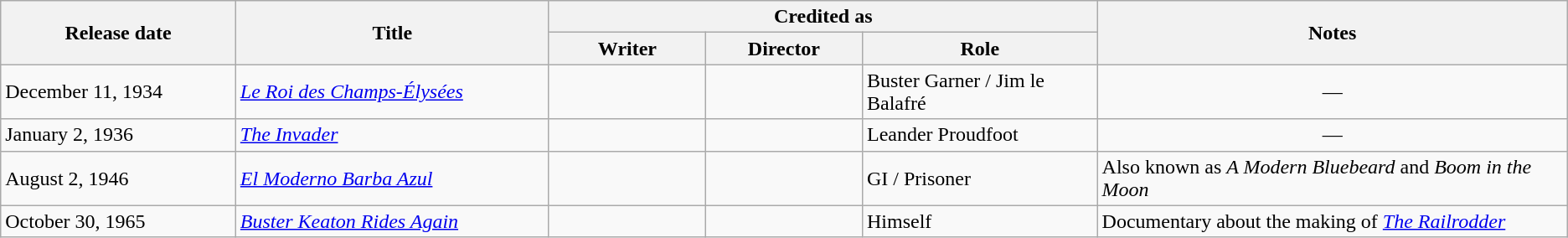<table class=wikitable style="text-align:center">
<tr>
<th style="width:15%;" rowspan="2">Release date</th>
<th style="width:20%;" rowspan="2">Title</th>
<th colspan=3>Credited as</th>
<th rowspan=2>Notes</th>
</tr>
<tr>
<th style="width:10%;">Writer</th>
<th style="width:10%;">Director</th>
<th style="width:15%;">Role</th>
</tr>
<tr>
<td align=left>December 11, 1934</td>
<td align=left><em><a href='#'>Le Roi des Champs-Élysées</a></em></td>
<td></td>
<td></td>
<td align=left>Buster Garner / Jim le Balafré</td>
<td>—</td>
</tr>
<tr>
<td align=left>January 2, 1936</td>
<td align=left><em><a href='#'>The Invader</a></em></td>
<td></td>
<td></td>
<td align=left>Leander Proudfoot</td>
<td>—</td>
</tr>
<tr>
<td align=left>August 2, 1946</td>
<td align=left><em><a href='#'>El Moderno Barba Azul</a></em></td>
<td></td>
<td></td>
<td align=left>GI / Prisoner</td>
<td align=left>Also known as <em>A Modern Bluebeard</em> and <em>Boom in the Moon</em></td>
</tr>
<tr>
<td align=left>October 30, 1965</td>
<td align=left><em><a href='#'>Buster Keaton Rides Again</a></em></td>
<td></td>
<td></td>
<td align=left>Himself</td>
<td align=left>Documentary about the making of <em><a href='#'>The Railrodder</a></em></td>
</tr>
</table>
